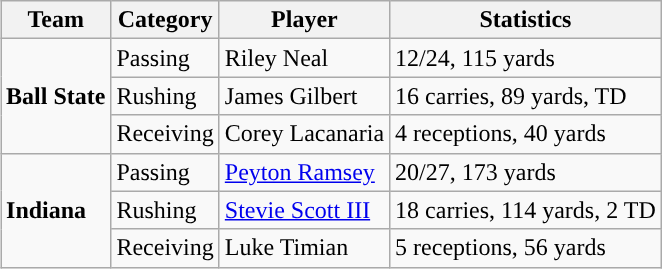<table class="wikitable" style="float: right;">
<tr>
<th>Team</th>
<th>Category</th>
<th>Player</th>
<th>Statistics</th>
</tr>
<tr>
<td rowspan=3><strong>Ball State</strong></td>
<td>Passing</td>
<td>Riley Neal</td>
<td>12/24, 115 yards</td>
</tr>
<tr>
<td>Rushing</td>
<td>James Gilbert</td>
<td>16 carries, 89 yards, TD</td>
</tr>
<tr>
<td>Receiving</td>
<td>Corey Lacanaria</td>
<td>4 receptions, 40 yards</td>
</tr>
<tr>
<td rowspan=3><strong>Indiana</strong></td>
<td>Passing</td>
<td><a href='#'>Peyton Ramsey</a></td>
<td>20/27, 173 yards</td>
</tr>
<tr>
<td>Rushing</td>
<td><a href='#'>Stevie Scott III</a></td>
<td>18 carries, 114 yards, 2 TD</td>
</tr>
<tr>
<td>Receiving</td>
<td>Luke Timian</td>
<td>5 receptions, 56 yards</td>
</tr>
</table>
